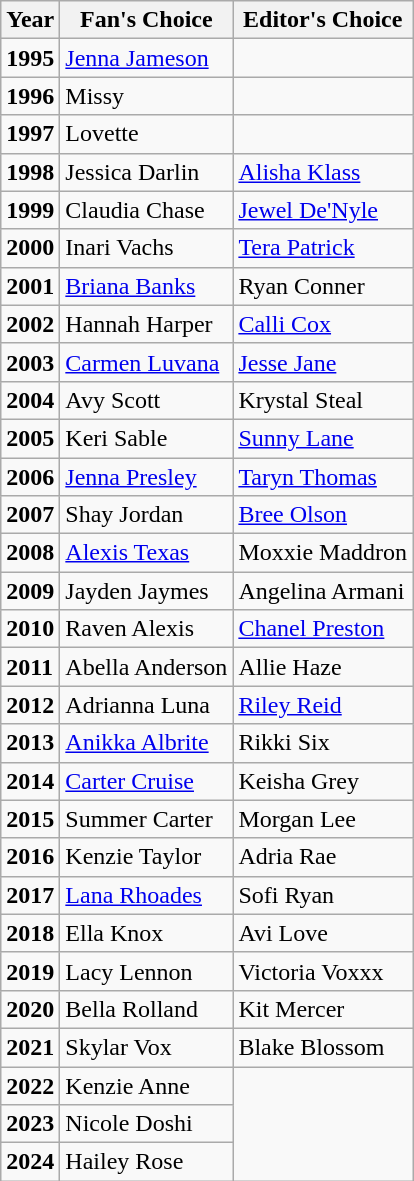<table class="wikitable">
<tr>
<th>Year</th>
<th>Fan's Choice</th>
<th>Editor's Choice</th>
</tr>
<tr>
<td><strong>1995</strong></td>
<td><a href='#'>Jenna Jameson</a></td>
<td></td>
</tr>
<tr>
<td><strong>1996</strong></td>
<td>Missy</td>
<td></td>
</tr>
<tr>
<td><strong>1997</strong></td>
<td>Lovette</td>
<td></td>
</tr>
<tr>
<td><strong>1998</strong></td>
<td>Jessica Darlin</td>
<td><a href='#'>Alisha Klass</a></td>
</tr>
<tr>
<td><strong>1999</strong></td>
<td>Claudia Chase</td>
<td><a href='#'>Jewel De'Nyle</a></td>
</tr>
<tr>
<td><strong>2000</strong></td>
<td>Inari Vachs</td>
<td><a href='#'>Tera Patrick</a></td>
</tr>
<tr>
<td><strong>2001</strong></td>
<td><a href='#'>Briana Banks</a></td>
<td>Ryan Conner</td>
</tr>
<tr>
<td><strong>2002</strong></td>
<td>Hannah Harper</td>
<td><a href='#'>Calli Cox</a></td>
</tr>
<tr>
<td><strong>2003</strong></td>
<td><a href='#'>Carmen Luvana</a></td>
<td><a href='#'>Jesse Jane</a></td>
</tr>
<tr>
<td><strong>2004</strong></td>
<td>Avy Scott</td>
<td>Krystal Steal</td>
</tr>
<tr>
<td><strong>2005</strong></td>
<td>Keri Sable</td>
<td><a href='#'>Sunny Lane</a></td>
</tr>
<tr>
<td><strong>2006</strong></td>
<td><a href='#'>Jenna Presley</a></td>
<td><a href='#'>Taryn Thomas</a></td>
</tr>
<tr>
<td><strong>2007</strong></td>
<td>Shay Jordan</td>
<td><a href='#'>Bree Olson</a></td>
</tr>
<tr>
<td><strong>2008</strong></td>
<td><a href='#'>Alexis Texas</a></td>
<td>Moxxie Maddron</td>
</tr>
<tr>
<td><strong>2009</strong></td>
<td>Jayden Jaymes</td>
<td>Angelina Armani</td>
</tr>
<tr>
<td><strong>2010</strong></td>
<td>Raven Alexis</td>
<td><a href='#'>Chanel Preston</a></td>
</tr>
<tr>
<td><strong>2011</strong></td>
<td>Abella Anderson</td>
<td>Allie Haze</td>
</tr>
<tr>
<td><strong>2012</strong></td>
<td>Adrianna Luna</td>
<td><a href='#'>Riley Reid</a></td>
</tr>
<tr>
<td><strong>2013</strong></td>
<td><a href='#'>Anikka Albrite</a></td>
<td>Rikki Six</td>
</tr>
<tr>
<td><strong>2014</strong></td>
<td><a href='#'>Carter Cruise</a></td>
<td>Keisha Grey</td>
</tr>
<tr>
<td><strong>2015</strong></td>
<td>Summer Carter</td>
<td>Morgan Lee</td>
</tr>
<tr>
<td><strong>2016</strong></td>
<td>Kenzie Taylor</td>
<td>Adria Rae</td>
</tr>
<tr>
<td><strong>2017</strong></td>
<td><a href='#'>Lana Rhoades</a></td>
<td>Sofi Ryan</td>
</tr>
<tr>
<td><strong>2018</strong></td>
<td>Ella Knox</td>
<td>Avi Love</td>
</tr>
<tr>
<td><strong>2019</strong></td>
<td>Lacy Lennon</td>
<td>Victoria Voxxx</td>
</tr>
<tr>
<td><strong>2020</strong></td>
<td>Bella Rolland</td>
<td>Kit Mercer</td>
</tr>
<tr>
<td><strong>2021</strong></td>
<td>Skylar Vox</td>
<td>Blake Blossom</td>
</tr>
<tr>
<td><strong>2022</strong></td>
<td>Kenzie Anne</td>
</tr>
<tr>
<td><strong>2023</strong></td>
<td>Nicole Doshi</td>
</tr>
<tr>
<td><strong>2024</strong></td>
<td>Hailey Rose</td>
</tr>
</table>
